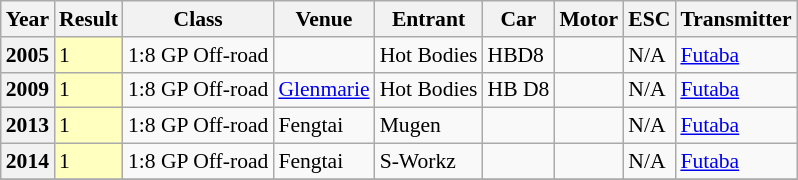<table class="wikitable" style="font-size: 90%">
<tr>
<th>Year</th>
<th>Result</th>
<th>Class</th>
<th>Venue</th>
<th>Entrant</th>
<th>Car</th>
<th>Motor</th>
<th>ESC</th>
<th>Transmitter</th>
</tr>
<tr>
<th>2005</th>
<td style="background:#FFFFBF;">1</td>
<td>1:8 GP Off-road</td>
<td></td>
<td>Hot Bodies</td>
<td>HBD8</td>
<td></td>
<td>N/A</td>
<td><a href='#'>Futaba</a></td>
</tr>
<tr>
<th>2009</th>
<td style="background:#FFFFBF;">1</td>
<td>1:8 GP Off-road</td>
<td><a href='#'>Glenmarie</a></td>
<td>Hot Bodies</td>
<td>HB D8</td>
<td></td>
<td>N/A</td>
<td><a href='#'>Futaba</a></td>
</tr>
<tr>
<th>2013</th>
<td style="background:#FFFFBF;">1</td>
<td>1:8 GP Off-road</td>
<td>Fengtai</td>
<td>Mugen</td>
<td></td>
<td></td>
<td>N/A</td>
<td><a href='#'>Futaba</a></td>
</tr>
<tr>
<th>2014</th>
<td style="background:#FFFFBF;">1</td>
<td>1:8 GP Off-road</td>
<td>Fengtai</td>
<td>S-Workz</td>
<td></td>
<td></td>
<td>N/A</td>
<td><a href='#'>Futaba</a></td>
</tr>
<tr>
</tr>
</table>
